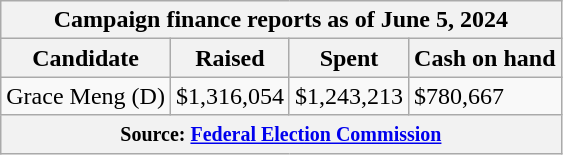<table class="wikitable sortable">
<tr>
<th colspan=4>Campaign finance reports as of June 5, 2024</th>
</tr>
<tr style="text-align:center;">
<th>Candidate</th>
<th>Raised</th>
<th>Spent</th>
<th>Cash on hand</th>
</tr>
<tr>
<td>Grace Meng (D)</td>
<td>$1,316,054</td>
<td>$1,243,213</td>
<td>$780,667</td>
</tr>
<tr>
<th colspan="4"><small>Source: <a href='#'>Federal Election Commission</a></small></th>
</tr>
</table>
